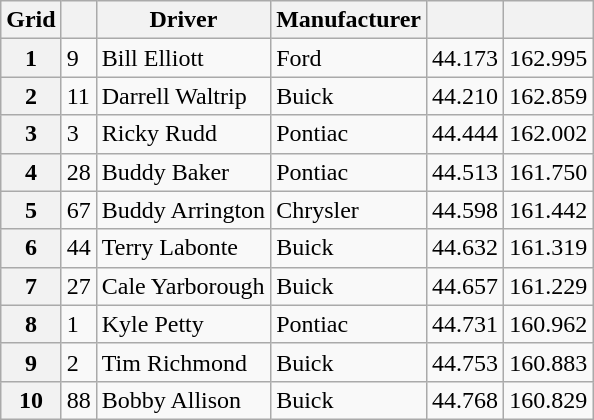<table class="wikitable">
<tr>
<th>Grid</th>
<th></th>
<th>Driver</th>
<th>Manufacturer</th>
<th></th>
<th></th>
</tr>
<tr>
<th>1</th>
<td>9</td>
<td>Bill Elliott</td>
<td>Ford</td>
<td>44.173</td>
<td>162.995</td>
</tr>
<tr>
<th>2</th>
<td>11</td>
<td>Darrell Waltrip</td>
<td>Buick</td>
<td>44.210</td>
<td>162.859</td>
</tr>
<tr>
<th>3</th>
<td>3</td>
<td>Ricky Rudd</td>
<td>Pontiac</td>
<td>44.444</td>
<td>162.002</td>
</tr>
<tr>
<th>4</th>
<td>28</td>
<td>Buddy Baker</td>
<td>Pontiac</td>
<td>44.513</td>
<td>161.750</td>
</tr>
<tr>
<th>5</th>
<td>67</td>
<td>Buddy Arrington</td>
<td>Chrysler</td>
<td>44.598</td>
<td>161.442</td>
</tr>
<tr>
<th>6</th>
<td>44</td>
<td>Terry Labonte</td>
<td>Buick</td>
<td>44.632</td>
<td>161.319</td>
</tr>
<tr>
<th>7</th>
<td>27</td>
<td>Cale Yarborough</td>
<td>Buick</td>
<td>44.657</td>
<td>161.229</td>
</tr>
<tr>
<th>8</th>
<td>1</td>
<td>Kyle Petty</td>
<td>Pontiac</td>
<td>44.731</td>
<td>160.962</td>
</tr>
<tr>
<th>9</th>
<td>2</td>
<td>Tim Richmond</td>
<td>Buick</td>
<td>44.753</td>
<td>160.883</td>
</tr>
<tr>
<th>10</th>
<td>88</td>
<td>Bobby Allison</td>
<td>Buick</td>
<td>44.768</td>
<td>160.829</td>
</tr>
</table>
